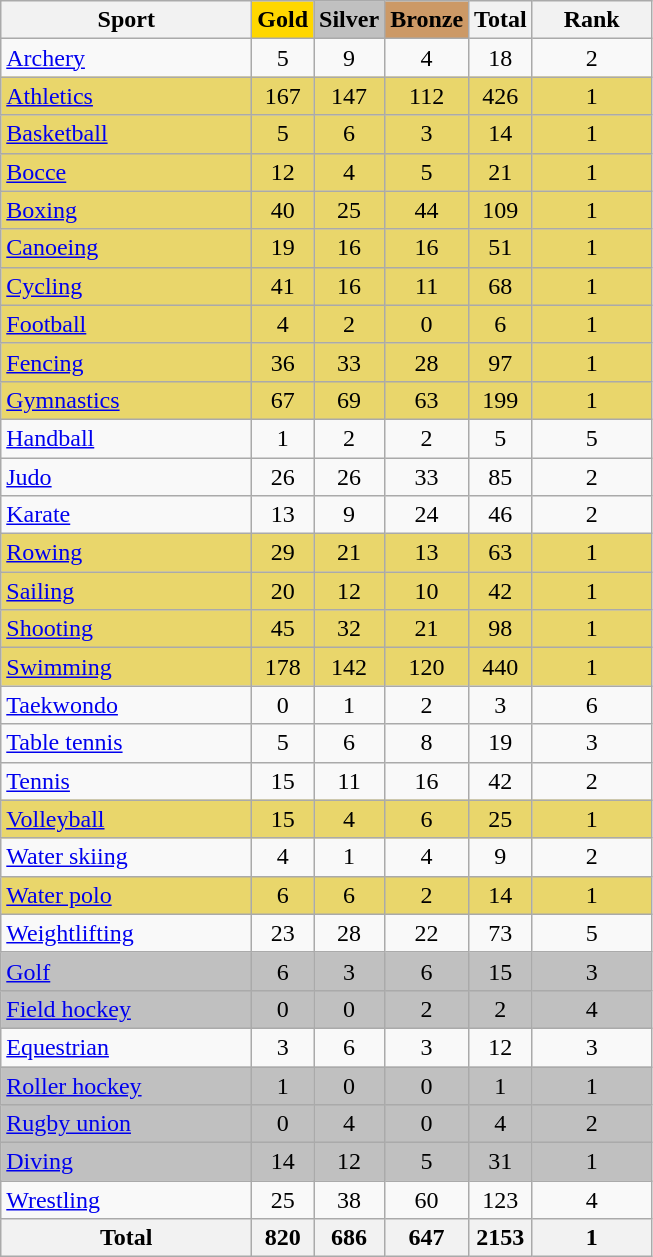<table class="wikitable sortable plainrowheaders" border="1" style="text-align:center;">
<tr>
<th scope="col" style="width:10em;">Sport</th>
<th scope="col" style="background-color:gold; font-weight:bold;">Gold</th>
<th scope="col" style="background-color:silver; font-weight:bold;">Silver</th>
<th scope="col" style="background-color:#cc9966; font-weight:bold;">Bronze</th>
<th scope="col">Total</th>
<th style="width:4.5em; font-weight:bold;">Rank</th>
</tr>
<tr>
<td align=left> <a href='#'>Archery</a></td>
<td>5</td>
<td>9</td>
<td>4</td>
<td>18</td>
<td>2</td>
</tr>
<tr style="background:#E9D66B">
<td align=left> <a href='#'>Athletics</a></td>
<td>167</td>
<td>147</td>
<td>112</td>
<td>426</td>
<td>1</td>
</tr>
<tr style="background:#E9D66B">
<td align=left> <a href='#'>Basketball</a></td>
<td>5</td>
<td>6</td>
<td>3</td>
<td>14</td>
<td>1</td>
</tr>
<tr style="background:#E9D66B">
<td align=left> <a href='#'>Bocce</a></td>
<td>12</td>
<td>4</td>
<td>5</td>
<td>21</td>
<td>1</td>
</tr>
<tr style="background:#E9D66B">
<td align=left> <a href='#'>Boxing</a></td>
<td>40</td>
<td>25</td>
<td>44</td>
<td>109</td>
<td>1</td>
</tr>
<tr style="background:#E9D66B">
<td align=left> <a href='#'>Canoeing</a></td>
<td>19</td>
<td>16</td>
<td>16</td>
<td>51</td>
<td>1</td>
</tr>
<tr style="background:#E9D66B">
<td align=left> <a href='#'>Cycling</a></td>
<td>41</td>
<td>16</td>
<td>11</td>
<td>68</td>
<td>1</td>
</tr>
<tr style="background:#E9D66B">
<td align=left> <a href='#'>Football</a></td>
<td>4</td>
<td>2</td>
<td>0</td>
<td>6</td>
<td>1</td>
</tr>
<tr style="background:#E9D66B">
<td align=left> <a href='#'>Fencing</a></td>
<td>36</td>
<td>33</td>
<td>28</td>
<td>97</td>
<td>1</td>
</tr>
<tr style="background:#E9D66B">
<td align=left> <a href='#'>Gymnastics</a></td>
<td>67</td>
<td>69</td>
<td>63</td>
<td>199</td>
<td>1</td>
</tr>
<tr>
<td align=left> <a href='#'>Handball</a></td>
<td>1</td>
<td>2</td>
<td>2</td>
<td>5</td>
<td>5</td>
</tr>
<tr>
<td align=left> <a href='#'>Judo</a></td>
<td>26</td>
<td>26</td>
<td>33</td>
<td>85</td>
<td>2</td>
</tr>
<tr>
<td align=left> <a href='#'>Karate</a></td>
<td>13</td>
<td>9</td>
<td>24</td>
<td>46</td>
<td>2</td>
</tr>
<tr style="background:#E9D66B">
<td align=left> <a href='#'>Rowing</a></td>
<td>29</td>
<td>21</td>
<td>13</td>
<td>63</td>
<td>1</td>
</tr>
<tr style="background:#E9D66B">
<td align=left> <a href='#'>Sailing</a></td>
<td>20</td>
<td>12</td>
<td>10</td>
<td>42</td>
<td>1</td>
</tr>
<tr style="background:#E9D66B">
<td align=left> <a href='#'>Shooting</a></td>
<td>45</td>
<td>32</td>
<td>21</td>
<td>98</td>
<td>1</td>
</tr>
<tr style="background:#E9D66B">
<td align=left> <a href='#'>Swimming</a></td>
<td>178</td>
<td>142</td>
<td>120</td>
<td>440</td>
<td>1</td>
</tr>
<tr>
<td align=left> <a href='#'>Taekwondo</a></td>
<td>0</td>
<td>1</td>
<td>2</td>
<td>3</td>
<td>6</td>
</tr>
<tr>
<td align=left> <a href='#'>Table tennis</a></td>
<td>5</td>
<td>6</td>
<td>8</td>
<td>19</td>
<td>3</td>
</tr>
<tr>
<td align=left> <a href='#'>Tennis</a></td>
<td>15</td>
<td>11</td>
<td>16</td>
<td>42</td>
<td>2</td>
</tr>
<tr style="background:#E9D66B">
<td align=left> <a href='#'>Volleyball</a></td>
<td>15</td>
<td>4</td>
<td>6</td>
<td>25</td>
<td>1</td>
</tr>
<tr>
<td align=left> <a href='#'>Water skiing</a></td>
<td>4</td>
<td>1</td>
<td>4</td>
<td>9</td>
<td>2</td>
</tr>
<tr style="background:#E9D66B">
<td align=left> <a href='#'>Water polo</a></td>
<td>6</td>
<td>6</td>
<td>2</td>
<td>14</td>
<td>1</td>
</tr>
<tr>
<td align=left> <a href='#'>Weightlifting</a></td>
<td>23</td>
<td>28</td>
<td>22</td>
<td>73</td>
<td>5</td>
</tr>
<tr style="background:#C0C0C0">
<td align=left> <a href='#'>Golf</a></td>
<td>6</td>
<td>3</td>
<td>6</td>
<td>15</td>
<td>3</td>
</tr>
<tr style="background:#C0C0C0">
<td align=left> <a href='#'>Field hockey</a></td>
<td>0</td>
<td>0</td>
<td>2</td>
<td>2</td>
<td>4</td>
</tr>
<tr>
<td align=left> <a href='#'>Equestrian</a></td>
<td>3</td>
<td>6</td>
<td>3</td>
<td>12</td>
<td>3</td>
</tr>
<tr style="background:#C0C0C0">
<td align=left> <a href='#'>Roller hockey</a></td>
<td>1</td>
<td>0</td>
<td>0</td>
<td>1</td>
<td>1</td>
</tr>
<tr style="background:#C0C0C0">
<td align=left> <a href='#'>Rugby union</a></td>
<td>0</td>
<td>4</td>
<td>0</td>
<td>4</td>
<td>2</td>
</tr>
<tr style="background:#C0C0C0">
<td align=left> <a href='#'>Diving</a></td>
<td>14</td>
<td>12</td>
<td>5</td>
<td>31</td>
<td>1</td>
</tr>
<tr>
<td align=left> <a href='#'>Wrestling</a></td>
<td>25</td>
<td>38</td>
<td>60</td>
<td>123</td>
<td>4</td>
</tr>
<tr>
<th>Total</th>
<th>820</th>
<th>686</th>
<th>647</th>
<th>2153</th>
<th>1</th>
</tr>
</table>
